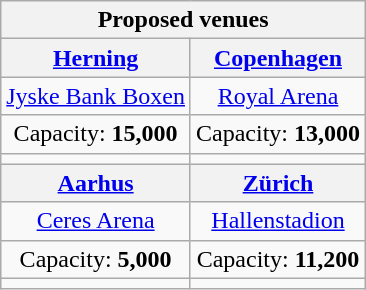<table class="wikitable" style="text-align:center">
<tr>
<th colspan="2"><strong>Proposed venues</strong></th>
</tr>
<tr>
<th> <a href='#'>Herning</a></th>
<th> <a href='#'>Copenhagen</a></th>
</tr>
<tr>
<td><a href='#'>Jyske Bank Boxen</a></td>
<td><a href='#'>Royal Arena</a></td>
</tr>
<tr>
<td>Capacity: <strong>15,000</strong></td>
<td>Capacity: <strong>13,000</strong></td>
</tr>
<tr>
<td></td>
<td></td>
</tr>
<tr>
<th> <a href='#'>Aarhus</a></th>
<th> <a href='#'>Zürich</a></th>
</tr>
<tr>
<td><a href='#'>Ceres Arena</a></td>
<td><a href='#'>Hallenstadion</a></td>
</tr>
<tr>
<td>Capacity: <strong>5,000</strong></td>
<td>Capacity: <strong>11,200</strong></td>
</tr>
<tr>
<td></td>
<td></td>
</tr>
</table>
